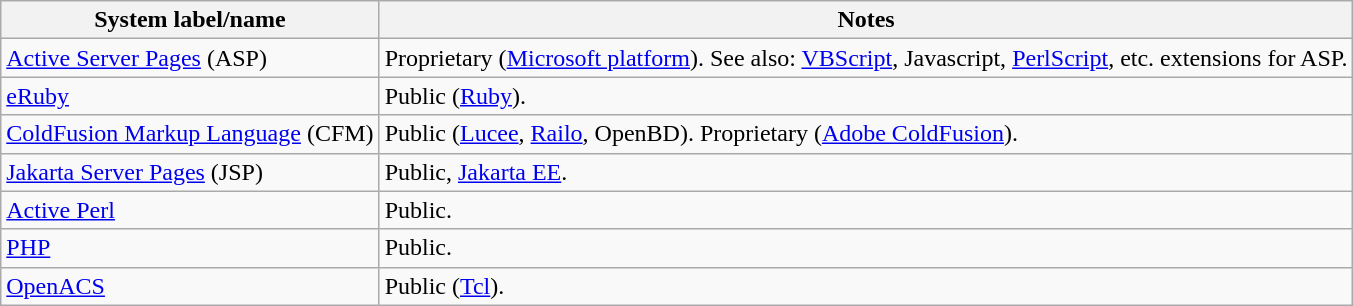<table class="wikitable sortable">
<tr>
<th>System label/name</th>
<th>Notes</th>
</tr>
<tr>
<td><a href='#'>Active Server Pages</a> (ASP)</td>
<td>Proprietary (<a href='#'>Microsoft platform</a>). See also: <a href='#'>VBScript</a>, Javascript, <a href='#'>PerlScript</a>, etc. extensions for ASP.</td>
</tr>
<tr>
<td><a href='#'>eRuby</a></td>
<td>Public (<a href='#'>Ruby</a>).</td>
</tr>
<tr>
<td><a href='#'>ColdFusion Markup Language</a> (CFM)</td>
<td>Public (<a href='#'>Lucee</a>, <a href='#'>Railo</a>, OpenBD). Proprietary (<a href='#'>Adobe ColdFusion</a>).</td>
</tr>
<tr>
<td><a href='#'>Jakarta Server Pages</a> (JSP)</td>
<td>Public, <a href='#'>Jakarta EE</a>.</td>
</tr>
<tr>
<td><a href='#'>Active Perl</a></td>
<td>Public.</td>
</tr>
<tr>
<td><a href='#'>PHP</a></td>
<td>Public.</td>
</tr>
<tr>
<td><a href='#'>OpenACS</a></td>
<td>Public (<a href='#'>Tcl</a>).</td>
</tr>
</table>
